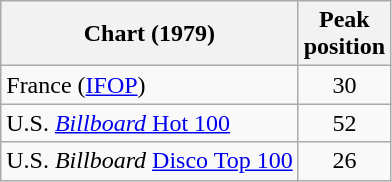<table class="wikitable">
<tr>
<th>Chart (1979)</th>
<th>Peak<br>position</th>
</tr>
<tr>
<td>France (<a href='#'>IFOP</a>)</td>
<td align="center">30</td>
</tr>
<tr>
<td>U.S. <a href='#'><em>Billboard</em> Hot 100</a></td>
<td align="center">52</td>
</tr>
<tr>
<td>U.S. <em>Billboard</em> <a href='#'>Disco Top 100</a></td>
<td align="center">26</td>
</tr>
</table>
